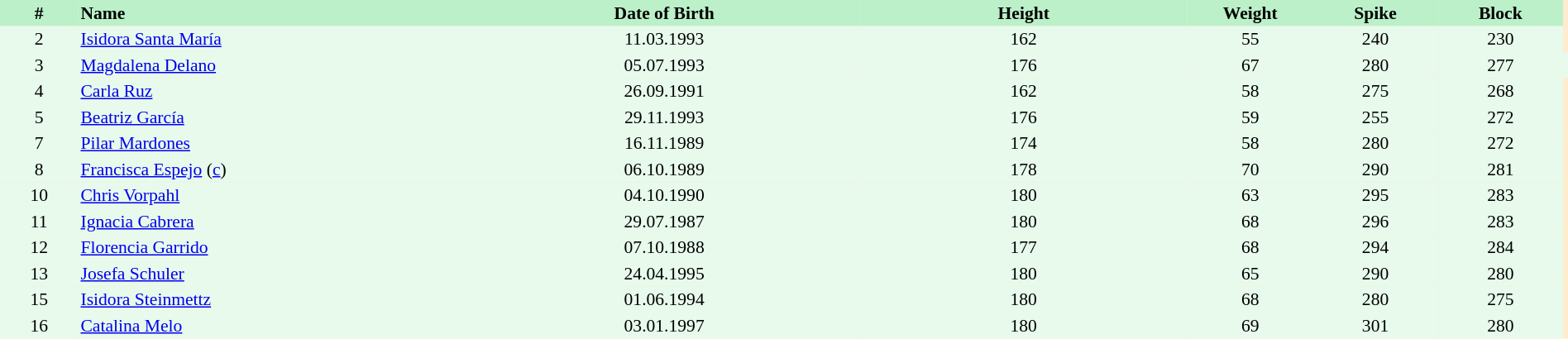<table border=0 cellpadding=2 cellspacing=0  |- bgcolor=#FFECCE style="text-align:center; font-size:90%;" width=100%>
<tr bgcolor=#BBF0C9>
<th width=5%>#</th>
<th width=25% align=left>Name</th>
<th width=25%>Date of Birth</th>
<th width=21%>Height</th>
<th width=8%>Weight</th>
<th width=8%>Spike</th>
<th width=8%>Block</th>
</tr>
<tr bgcolor=#E7FAEC>
<td>2</td>
<td align=left><a href='#'>Isidora Santa María</a></td>
<td>11.03.1993</td>
<td>162</td>
<td>55</td>
<td>240</td>
<td>230</td>
</tr>
<tr bgcolor=#E7FAEC>
<td>3</td>
<td align=left><a href='#'>Magdalena Delano</a></td>
<td>05.07.1993</td>
<td>176</td>
<td>67</td>
<td>280</td>
<td>277</td>
<td></td>
</tr>
<tr bgcolor=#E7FAEC>
<td>4</td>
<td align=left><a href='#'>Carla Ruz</a></td>
<td>26.09.1991</td>
<td>162</td>
<td>58</td>
<td>275</td>
<td>268</td>
</tr>
<tr bgcolor=#E7FAEC>
<td>5</td>
<td align=left><a href='#'>Beatriz García</a></td>
<td>29.11.1993</td>
<td>176</td>
<td>59</td>
<td>255</td>
<td>272</td>
</tr>
<tr bgcolor=#E7FAEC>
<td>7</td>
<td align=left><a href='#'>Pilar Mardones</a></td>
<td>16.11.1989</td>
<td>174</td>
<td>58</td>
<td>280</td>
<td>272</td>
</tr>
<tr bgcolor=#E7FAEC>
<td>8</td>
<td align=left><a href='#'>Francisca Espejo</a> (<a href='#'>c</a>)</td>
<td>06.10.1989</td>
<td>178</td>
<td>70</td>
<td>290</td>
<td>281</td>
</tr>
<tr bgcolor=#E7FAEC>
<td>10</td>
<td align=left><a href='#'>Chris Vorpahl</a></td>
<td>04.10.1990</td>
<td>180</td>
<td>63</td>
<td>295</td>
<td>283</td>
</tr>
<tr bgcolor=#E7FAEC>
<td>11</td>
<td align=left><a href='#'>Ignacia Cabrera</a></td>
<td>29.07.1987</td>
<td>180</td>
<td>68</td>
<td>296</td>
<td>283</td>
</tr>
<tr bgcolor=#E7FAEC>
<td>12</td>
<td align=left><a href='#'>Florencia Garrido</a></td>
<td>07.10.1988</td>
<td>177</td>
<td>68</td>
<td>294</td>
<td>284</td>
</tr>
<tr bgcolor=#E7FAEC>
<td>13</td>
<td align=left><a href='#'>Josefa Schuler</a></td>
<td>24.04.1995</td>
<td>180</td>
<td>65</td>
<td>290</td>
<td>280</td>
</tr>
<tr bgcolor=#E7FAEC>
<td>15</td>
<td align=left><a href='#'>Isidora Steinmettz</a></td>
<td>01.06.1994</td>
<td>180</td>
<td>68</td>
<td>280</td>
<td>275</td>
</tr>
<tr bgcolor=#E7FAEC>
<td>16</td>
<td align=left><a href='#'>Catalina Melo</a></td>
<td>03.01.1997</td>
<td>180</td>
<td>69</td>
<td>301</td>
<td>280</td>
</tr>
</table>
